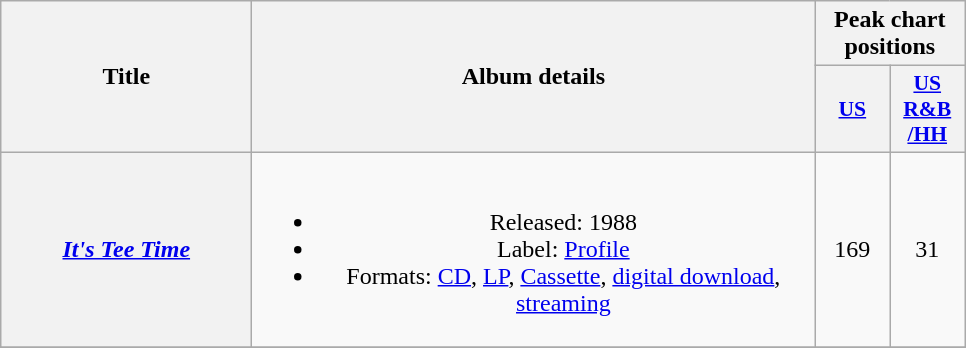<table class="wikitable plainrowheaders" style="text-align:center;" border="1">
<tr>
<th scope="col" rowspan="2" style="width:10em;">Title</th>
<th scope="col" rowspan="2" style="width:23em;">Album details</th>
<th scope="col" colspan="2">Peak chart positions</th>
</tr>
<tr>
<th scope="col" style="width:3em;font-size:90%;"><a href='#'>US</a><br></th>
<th scope="col" style="width:3em;font-size:90%;"><a href='#'>US<br>R&B<br>/HH</a><br></th>
</tr>
<tr>
<th scope="row"><em><a href='#'>It's Tee Time</a></em></th>
<td><br><ul><li>Released: 1988</li><li>Label: <a href='#'>Profile</a></li><li>Formats: <a href='#'>CD</a>, <a href='#'>LP</a>, <a href='#'>Cassette</a>, <a href='#'>digital download</a>, <a href='#'>streaming</a></li></ul></td>
<td>169</td>
<td>31</td>
</tr>
<tr>
</tr>
</table>
